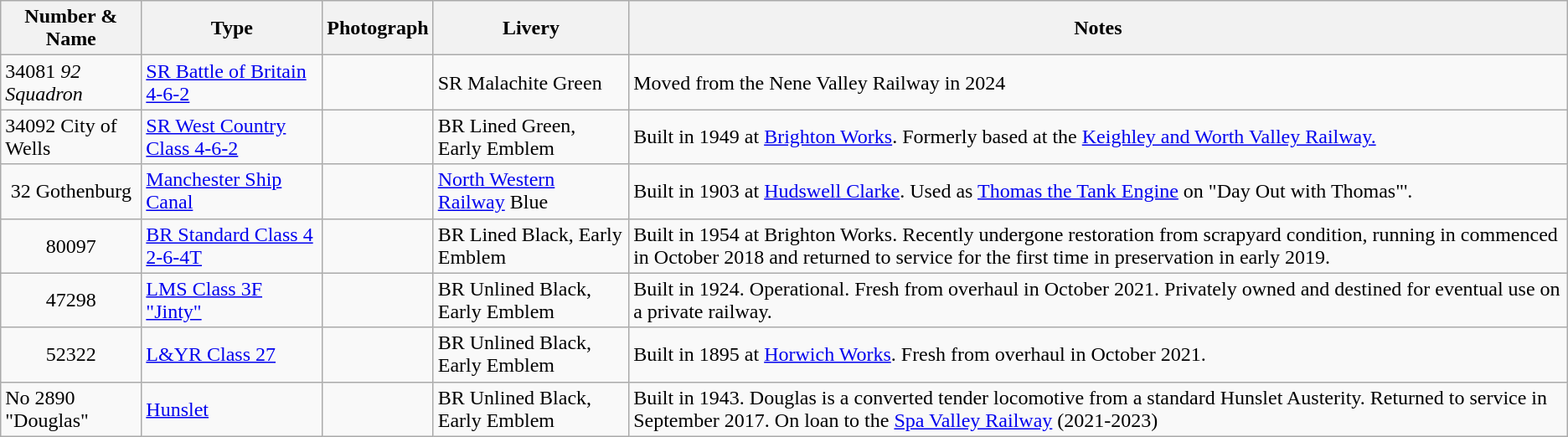<table class="wikitable">
<tr>
<th>Number & Name</th>
<th>Type</th>
<th>Photograph</th>
<th>Livery</th>
<th>Notes</th>
</tr>
<tr>
<td>34081 <em>92 Squadron</em></td>
<td><a href='#'>SR Battle of Britain 4-6-2</a></td>
<td></td>
<td>SR Malachite Green</td>
<td>Moved from the Nene Valley Railway in 2024 </td>
</tr>
<tr>
<td>34092 City of Wells</td>
<td><a href='#'>SR West Country Class 4-6-2</a></td>
<td></td>
<td>BR Lined Green, Early Emblem</td>
<td>Built in 1949 at <a href='#'>Brighton Works</a>. Formerly based at the <a href='#'>Keighley and Worth Valley Railway.</a></td>
</tr>
<tr>
<td align="center">32 Gothenburg</td>
<td><a href='#'>Manchester Ship Canal</a> </td>
<td></td>
<td><a href='#'>North Western Railway</a> Blue</td>
<td>Built in 1903 at <a href='#'>Hudswell Clarke</a>. Used as <a href='#'>Thomas the Tank Engine</a> on "Day Out with Thomas"'.</td>
</tr>
<tr>
<td align="center">80097</td>
<td><a href='#'>BR Standard Class 4 2-6-4T</a></td>
<td></td>
<td>BR Lined Black, Early Emblem</td>
<td>Built in 1954 at Brighton Works. Recently undergone restoration from scrapyard condition, running in commenced in October 2018 and returned to service for the first time in preservation in early 2019.</td>
</tr>
<tr>
<td align="center">47298</td>
<td><a href='#'>LMS Class 3F "Jinty"</a> </td>
<td></td>
<td>BR Unlined Black, Early Emblem</td>
<td>Built in 1924. Operational. Fresh from overhaul in October 2021. Privately owned and destined for eventual use on a private railway.</td>
</tr>
<tr>
<td align="center">52322</td>
<td><a href='#'>L&YR Class 27</a> </td>
<td></td>
<td>BR Unlined Black, Early Emblem</td>
<td>Built in 1895 at <a href='#'>Horwich Works</a>. Fresh from overhaul in October 2021.</td>
</tr>
<tr>
<td>No 2890 "Douglas"</td>
<td><a href='#'>Hunslet</a> </td>
<td></td>
<td>BR Unlined Black, Early Emblem</td>
<td>Built in 1943. Douglas is a converted tender locomotive from a standard Hunslet Austerity. Returned to service in September 2017. On loan to the <a href='#'>Spa Valley Railway</a> (2021-2023)</td>
</tr>
</table>
